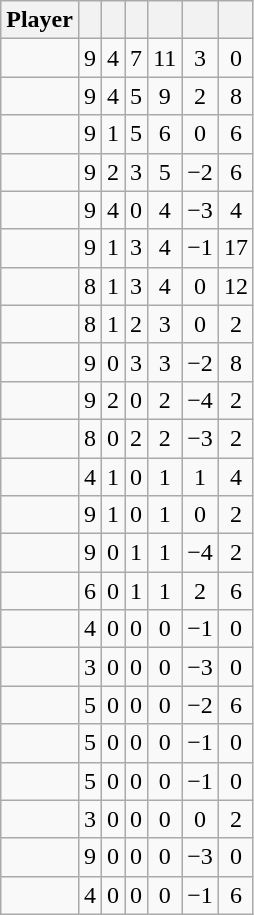<table class="wikitable sortable" style="text-align:center;">
<tr>
<th>Player</th>
<th></th>
<th></th>
<th></th>
<th></th>
<th data-sort-type="number"></th>
<th></th>
</tr>
<tr>
<td></td>
<td>9</td>
<td>4</td>
<td>7</td>
<td>11</td>
<td>3</td>
<td>0</td>
</tr>
<tr>
<td></td>
<td>9</td>
<td>4</td>
<td>5</td>
<td>9</td>
<td>2</td>
<td>8</td>
</tr>
<tr>
<td></td>
<td>9</td>
<td>1</td>
<td>5</td>
<td>6</td>
<td>0</td>
<td>6</td>
</tr>
<tr>
<td></td>
<td>9</td>
<td>2</td>
<td>3</td>
<td>5</td>
<td>−2</td>
<td>6</td>
</tr>
<tr>
<td></td>
<td>9</td>
<td>4</td>
<td>0</td>
<td>4</td>
<td>−3</td>
<td>4</td>
</tr>
<tr>
<td></td>
<td>9</td>
<td>1</td>
<td>3</td>
<td>4</td>
<td>−1</td>
<td>17</td>
</tr>
<tr>
<td></td>
<td>8</td>
<td>1</td>
<td>3</td>
<td>4</td>
<td>0</td>
<td>12</td>
</tr>
<tr>
<td></td>
<td>8</td>
<td>1</td>
<td>2</td>
<td>3</td>
<td>0</td>
<td>2</td>
</tr>
<tr>
<td></td>
<td>9</td>
<td>0</td>
<td>3</td>
<td>3</td>
<td>−2</td>
<td>8</td>
</tr>
<tr>
<td></td>
<td>9</td>
<td>2</td>
<td>0</td>
<td>2</td>
<td>−4</td>
<td>2</td>
</tr>
<tr>
<td></td>
<td>8</td>
<td>0</td>
<td>2</td>
<td>2</td>
<td>−3</td>
<td>2</td>
</tr>
<tr>
<td></td>
<td>4</td>
<td>1</td>
<td>0</td>
<td>1</td>
<td>1</td>
<td>4</td>
</tr>
<tr>
<td></td>
<td>9</td>
<td>1</td>
<td>0</td>
<td>1</td>
<td>0</td>
<td>2</td>
</tr>
<tr>
<td></td>
<td>9</td>
<td>0</td>
<td>1</td>
<td>1</td>
<td>−4</td>
<td>2</td>
</tr>
<tr>
<td></td>
<td>6</td>
<td>0</td>
<td>1</td>
<td>1</td>
<td>2</td>
<td>6</td>
</tr>
<tr>
<td></td>
<td>4</td>
<td>0</td>
<td>0</td>
<td>0</td>
<td>−1</td>
<td>0</td>
</tr>
<tr>
<td></td>
<td>3</td>
<td>0</td>
<td>0</td>
<td>0</td>
<td>−3</td>
<td>0</td>
</tr>
<tr>
<td></td>
<td>5</td>
<td>0</td>
<td>0</td>
<td>0</td>
<td>−2</td>
<td>6</td>
</tr>
<tr>
<td></td>
<td>5</td>
<td>0</td>
<td>0</td>
<td>0</td>
<td>−1</td>
<td>0</td>
</tr>
<tr>
<td></td>
<td>5</td>
<td>0</td>
<td>0</td>
<td>0</td>
<td>−1</td>
<td>0</td>
</tr>
<tr>
<td></td>
<td>3</td>
<td>0</td>
<td>0</td>
<td>0</td>
<td>0</td>
<td>2</td>
</tr>
<tr>
<td></td>
<td>9</td>
<td>0</td>
<td>0</td>
<td>0</td>
<td>−3</td>
<td>0</td>
</tr>
<tr>
<td></td>
<td>4</td>
<td>0</td>
<td>0</td>
<td>0</td>
<td>−1</td>
<td>6</td>
</tr>
</table>
